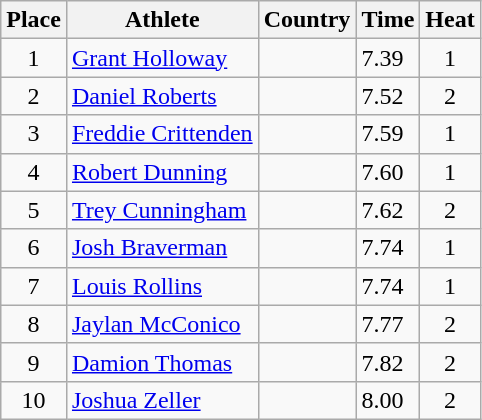<table class="wikitable">
<tr>
<th>Place</th>
<th>Athlete</th>
<th>Country</th>
<th>Time</th>
<th>Heat</th>
</tr>
<tr>
<td align=center>1</td>
<td><a href='#'>Grant Holloway</a></td>
<td></td>
<td>7.39</td>
<td align=center>1</td>
</tr>
<tr>
<td align=center>2</td>
<td><a href='#'>Daniel Roberts</a></td>
<td></td>
<td>7.52</td>
<td align=center>2</td>
</tr>
<tr>
<td align=center>3</td>
<td><a href='#'>Freddie Crittenden</a></td>
<td></td>
<td>7.59</td>
<td align=center>1</td>
</tr>
<tr>
<td align=center>4</td>
<td><a href='#'>Robert Dunning</a></td>
<td></td>
<td>7.60</td>
<td align=center>1</td>
</tr>
<tr>
<td align=center>5</td>
<td><a href='#'>Trey Cunningham</a></td>
<td></td>
<td>7.62</td>
<td align=center>2</td>
</tr>
<tr>
<td align=center>6</td>
<td><a href='#'>Josh Braverman</a></td>
<td></td>
<td>7.74</td>
<td align=center>1</td>
</tr>
<tr>
<td align=center>7</td>
<td><a href='#'>Louis Rollins</a></td>
<td></td>
<td>7.74</td>
<td align=center>1</td>
</tr>
<tr>
<td align=center>8</td>
<td><a href='#'>Jaylan McConico</a></td>
<td></td>
<td>7.77</td>
<td align=center>2</td>
</tr>
<tr>
<td align=center>9</td>
<td><a href='#'>Damion Thomas</a></td>
<td></td>
<td>7.82</td>
<td align=center>2</td>
</tr>
<tr>
<td align=center>10</td>
<td><a href='#'>Joshua Zeller</a></td>
<td></td>
<td>8.00</td>
<td align=center>2</td>
</tr>
</table>
